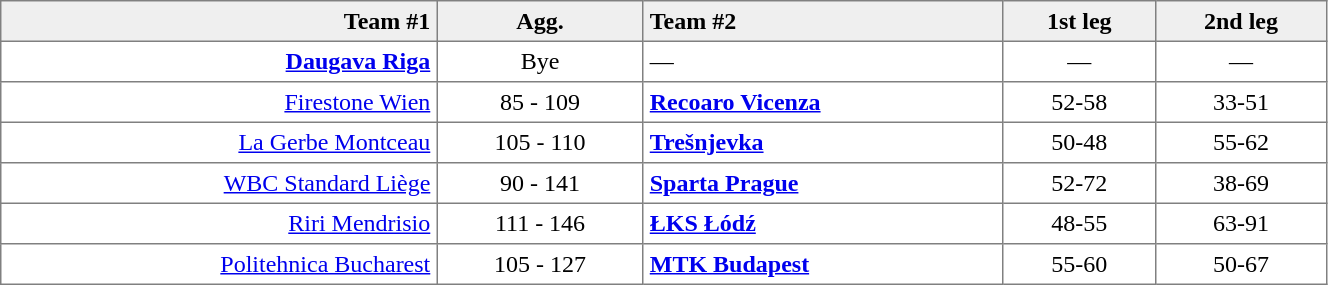<table border=1 cellspacing=0 cellpadding=4 style="border-collapse: collapse;" width=70%>
<tr bgcolor="efefef">
<th align=right>Team #1</th>
<th>Agg.</th>
<th align=left>Team #2</th>
<th>1st leg</th>
<th>2nd leg</th>
</tr>
<tr>
<td align=right><strong><a href='#'>Daugava Riga</a></strong> </td>
<td align=center>Bye</td>
<td>—</td>
<td align=center>—</td>
<td align=center>—</td>
</tr>
<tr>
<td align=right><a href='#'>Firestone Wien</a> </td>
<td align=center>85 - 109</td>
<td> <strong><a href='#'>Recoaro Vicenza</a></strong></td>
<td align=center>52-58</td>
<td align=center>33-51</td>
</tr>
<tr>
<td align=right><a href='#'>La Gerbe Montceau</a> </td>
<td align=center>105 - 110</td>
<td> <strong><a href='#'>Trešnjevka</a></strong></td>
<td align=center>50-48</td>
<td align=center>55-62</td>
</tr>
<tr>
<td align=right><a href='#'>WBC Standard Liège</a> </td>
<td align=center>90 - 141</td>
<td> <strong><a href='#'>Sparta Prague</a></strong></td>
<td align=center>52-72</td>
<td align=center>38-69</td>
</tr>
<tr>
<td align=right><a href='#'>Riri Mendrisio</a> </td>
<td align=center>111 - 146</td>
<td> <strong><a href='#'>ŁKS Łódź</a></strong></td>
<td align=center>48-55</td>
<td align=center>63-91</td>
</tr>
<tr>
<td align=right><a href='#'>Politehnica Bucharest</a> </td>
<td align=center>105 - 127</td>
<td> <strong><a href='#'>MTK Budapest</a></strong></td>
<td align=center>55-60</td>
<td align=center>50-67</td>
</tr>
</table>
